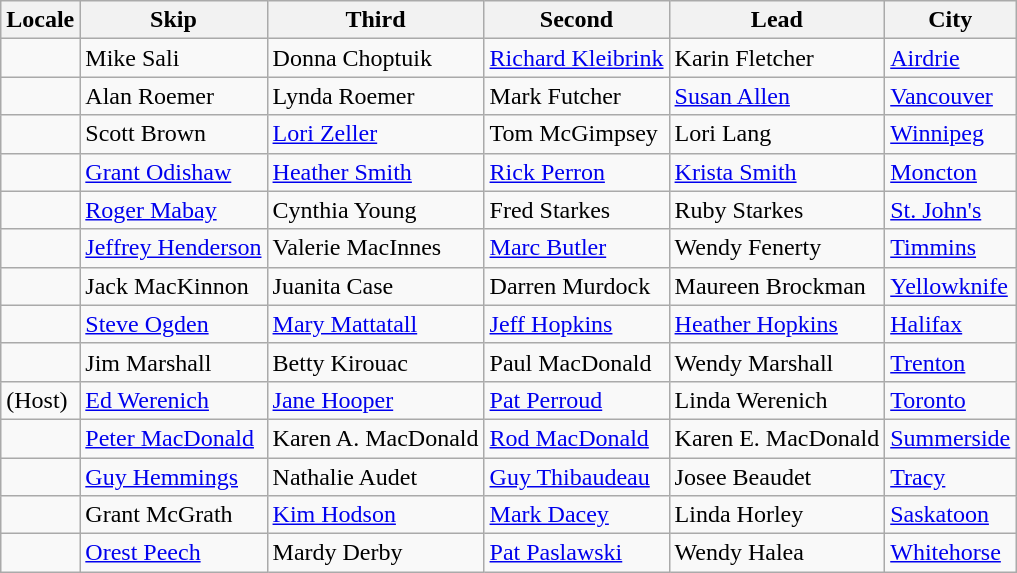<table class="wikitable">
<tr>
<th>Locale</th>
<th>Skip</th>
<th>Third</th>
<th>Second</th>
<th>Lead</th>
<th>City</th>
</tr>
<tr>
<td></td>
<td>Mike Sali</td>
<td>Donna Choptuik</td>
<td><a href='#'>Richard Kleibrink</a></td>
<td>Karin Fletcher</td>
<td><a href='#'>Airdrie</a></td>
</tr>
<tr>
<td></td>
<td>Alan Roemer</td>
<td>Lynda Roemer</td>
<td>Mark Futcher</td>
<td><a href='#'>Susan Allen</a></td>
<td><a href='#'>Vancouver</a></td>
</tr>
<tr>
<td></td>
<td>Scott Brown</td>
<td><a href='#'>Lori Zeller</a></td>
<td>Tom McGimpsey</td>
<td>Lori Lang</td>
<td><a href='#'>Winnipeg</a></td>
</tr>
<tr>
<td></td>
<td><a href='#'>Grant Odishaw</a></td>
<td><a href='#'>Heather Smith</a></td>
<td><a href='#'>Rick Perron</a></td>
<td><a href='#'>Krista Smith</a></td>
<td><a href='#'>Moncton</a></td>
</tr>
<tr>
<td></td>
<td><a href='#'>Roger Mabay</a></td>
<td>Cynthia Young</td>
<td>Fred Starkes</td>
<td>Ruby Starkes</td>
<td><a href='#'>St. John's</a></td>
</tr>
<tr>
<td></td>
<td><a href='#'>Jeffrey Henderson</a></td>
<td>Valerie MacInnes</td>
<td><a href='#'>Marc Butler</a></td>
<td>Wendy Fenerty</td>
<td><a href='#'>Timmins</a></td>
</tr>
<tr>
<td></td>
<td>Jack MacKinnon</td>
<td>Juanita Case</td>
<td>Darren Murdock</td>
<td>Maureen Brockman</td>
<td><a href='#'>Yellowknife</a></td>
</tr>
<tr>
<td></td>
<td><a href='#'>Steve Ogden</a></td>
<td><a href='#'>Mary Mattatall</a></td>
<td><a href='#'>Jeff Hopkins</a></td>
<td><a href='#'>Heather Hopkins</a></td>
<td><a href='#'>Halifax</a></td>
</tr>
<tr>
<td></td>
<td>Jim Marshall</td>
<td>Betty Kirouac</td>
<td>Paul MacDonald</td>
<td>Wendy Marshall</td>
<td><a href='#'>Trenton</a></td>
</tr>
<tr>
<td> (Host)</td>
<td><a href='#'>Ed Werenich</a></td>
<td><a href='#'>Jane Hooper</a></td>
<td><a href='#'>Pat Perroud</a></td>
<td>Linda Werenich</td>
<td><a href='#'>Toronto</a></td>
</tr>
<tr>
<td></td>
<td><a href='#'>Peter MacDonald</a></td>
<td>Karen A. MacDonald </td>
<td><a href='#'>Rod MacDonald</a></td>
<td>Karen E. MacDonald </td>
<td><a href='#'>Summerside</a></td>
</tr>
<tr>
<td></td>
<td><a href='#'>Guy Hemmings</a></td>
<td>Nathalie Audet</td>
<td><a href='#'>Guy Thibaudeau</a></td>
<td>Josee Beaudet</td>
<td><a href='#'>Tracy</a></td>
</tr>
<tr>
<td></td>
<td>Grant McGrath</td>
<td><a href='#'>Kim Hodson</a></td>
<td><a href='#'>Mark Dacey</a></td>
<td>Linda Horley</td>
<td><a href='#'>Saskatoon</a></td>
</tr>
<tr>
<td></td>
<td><a href='#'>Orest Peech</a></td>
<td>Mardy Derby</td>
<td><a href='#'>Pat Paslawski</a></td>
<td>Wendy Halea</td>
<td><a href='#'>Whitehorse</a></td>
</tr>
</table>
